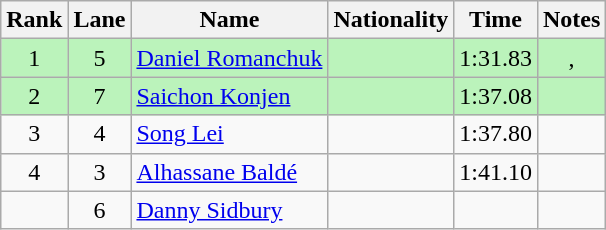<table class="wikitable sortable" style="text-align:center">
<tr>
<th>Rank</th>
<th>Lane</th>
<th>Name</th>
<th>Nationality</th>
<th>Time</th>
<th>Notes</th>
</tr>
<tr bgcolor=bbf3bb>
<td>1</td>
<td>5</td>
<td align="left"><a href='#'>Daniel Romanchuk</a></td>
<td align="left"></td>
<td>1:31.83</td>
<td>, </td>
</tr>
<tr bgcolor=bbf3bb>
<td>2</td>
<td>7</td>
<td align="left"><a href='#'>Saichon Konjen</a></td>
<td align="left"></td>
<td>1:37.08</td>
<td></td>
</tr>
<tr>
<td>3</td>
<td>4</td>
<td align="left"><a href='#'>Song Lei</a></td>
<td align="left"></td>
<td>1:37.80</td>
<td></td>
</tr>
<tr>
<td>4</td>
<td>3</td>
<td align="left"><a href='#'>Alhassane Baldé</a></td>
<td align="left"></td>
<td>1:41.10</td>
<td></td>
</tr>
<tr>
<td></td>
<td>6</td>
<td align="left"><a href='#'>Danny Sidbury</a></td>
<td align="left"></td>
<td></td>
<td></td>
</tr>
</table>
